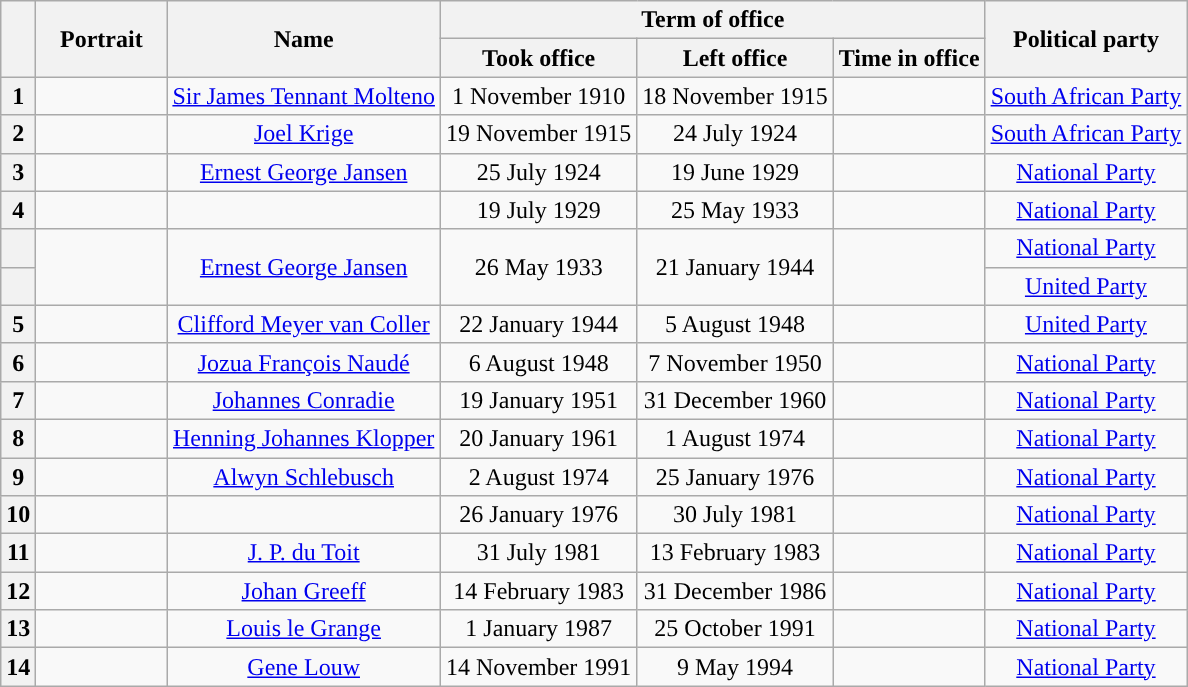<table class="wikitable" style="text-align:center;">
<tr>
<th rowspan=2></th>
<th rowspan=2 style="width:80px;">Portrait</th>
<th rowspan=2>Name<br></th>
<th colspan=3>Term of office</th>
<th rowspan=2>Political party</th>
</tr>
<tr>
<th>Took office</th>
<th>Left office</th>
<th>Time in office</th>
</tr>
<tr>
<th style="background:">1</th>
<td></td>
<td><a href='#'>Sir James Tennant Molteno</a><br></td>
<td>1 November 1910</td>
<td>18 November 1915</td>
<td></td>
<td><a href='#'>South African Party</a></td>
</tr>
<tr>
<th style="background:">2</th>
<td></td>
<td><a href='#'>Joel Krige</a><br></td>
<td>19 November 1915</td>
<td>24 July 1924</td>
<td></td>
<td><a href='#'>South African Party</a></td>
</tr>
<tr>
<th style="background:">3</th>
<td></td>
<td><a href='#'>Ernest George Jansen</a><br></td>
<td>25 July 1924</td>
<td>19 June 1929</td>
<td></td>
<td><a href='#'>National Party</a></td>
</tr>
<tr>
<th style="background:">4</th>
<td></td>
<td><br></td>
<td>19 July 1929</td>
<td>25 May 1933</td>
<td></td>
<td><a href='#'>National Party</a></td>
</tr>
<tr>
<th style="background:"></th>
<td rowspan=2></td>
<td rowspan=2><a href='#'>Ernest George Jansen</a><br></td>
<td rowspan=2>26 May 1933</td>
<td rowspan=2>21 January 1944</td>
<td rowspan=2></td>
<td><a href='#'>National Party</a><br></td>
</tr>
<tr>
<th style="background:"></th>
<td><a href='#'>United Party</a><br></td>
</tr>
<tr>
<th style="background:">5</th>
<td></td>
<td><a href='#'>Clifford Meyer van Coller</a><br></td>
<td>22 January 1944</td>
<td>5 August 1948</td>
<td></td>
<td><a href='#'>United Party</a></td>
</tr>
<tr>
<th style="background:">6</th>
<td></td>
<td><a href='#'>Jozua François Naudé</a><br></td>
<td>6 August 1948</td>
<td>7 November 1950</td>
<td></td>
<td><a href='#'>National Party</a></td>
</tr>
<tr>
<th style="background:">7</th>
<td></td>
<td><a href='#'>Johannes Conradie</a><br></td>
<td>19 January 1951</td>
<td>31 December 1960</td>
<td></td>
<td><a href='#'>National Party</a></td>
</tr>
<tr>
<th style="background:">8</th>
<td></td>
<td><a href='#'>Henning Johannes Klopper</a><br></td>
<td>20 January 1961</td>
<td>1 August 1974</td>
<td></td>
<td><a href='#'>National Party</a></td>
</tr>
<tr>
<th style="background:">9</th>
<td></td>
<td><a href='#'>Alwyn Schlebusch</a><br></td>
<td>2 August 1974</td>
<td>25 January 1976</td>
<td></td>
<td><a href='#'>National Party</a></td>
</tr>
<tr>
<th style="background:">10</th>
<td></td>
<td><br></td>
<td>26 January 1976</td>
<td>30 July 1981</td>
<td></td>
<td><a href='#'>National Party</a></td>
</tr>
<tr>
<th style="background:">11</th>
<td></td>
<td><a href='#'>J. P. du Toit</a></td>
<td>31 July 1981</td>
<td>13 February 1983</td>
<td></td>
<td><a href='#'>National Party</a></td>
</tr>
<tr>
<th style="background:">12</th>
<td></td>
<td><a href='#'>Johan Greeff</a><br></td>
<td>14 February 1983</td>
<td>31 December 1986</td>
<td></td>
<td><a href='#'>National Party</a></td>
</tr>
<tr>
<th style="background:">13</th>
<td></td>
<td><a href='#'>Louis le Grange</a><br></td>
<td>1 January 1987</td>
<td>25 October 1991<br></td>
<td></td>
<td><a href='#'>National Party</a></td>
</tr>
<tr>
<th style="background:">14</th>
<td></td>
<td><a href='#'>Gene Louw</a><br></td>
<td>14 November 1991</td>
<td>9 May 1994</td>
<td></td>
<td><a href='#'>National Party</a></td>
</tr>
</table>
